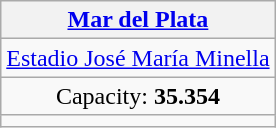<table class="wikitable" style="text-align:center">
<tr>
<th><a href='#'>Mar del Plata</a></th>
</tr>
<tr>
<td><a href='#'>Estadio José María Minella</a></td>
</tr>
<tr>
<td>Capacity: <strong>35.354</strong></td>
</tr>
<tr>
<td></td>
</tr>
</table>
